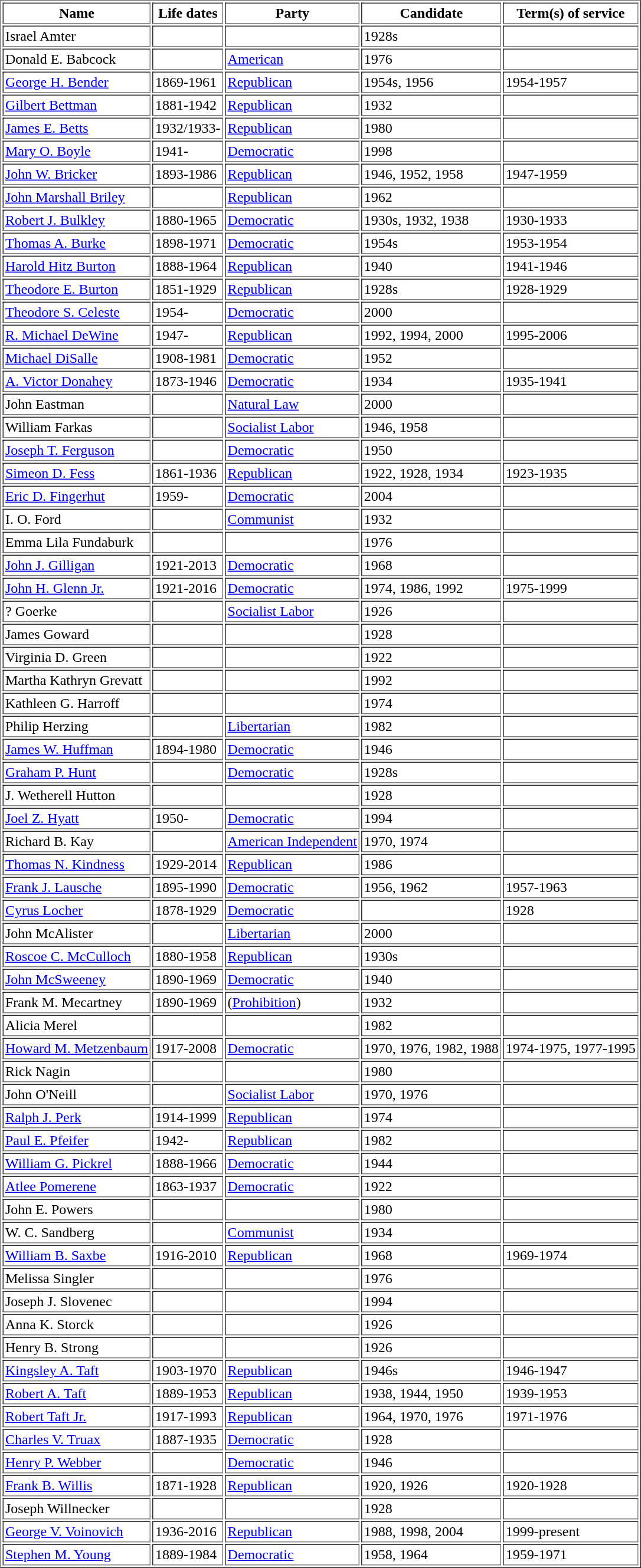<table table border="1" cellpadding="2">
<tr>
<th>Name</th>
<th>Life dates</th>
<th>Party</th>
<th>Candidate</th>
<th>Term(s) of service</th>
</tr>
<tr>
<td>Israel Amter</td>
<td> </td>
<td> </td>
<td>1928s</td>
<td> </td>
</tr>
<tr>
<td>Donald E. Babcock</td>
<td> </td>
<td><a href='#'>American</a></td>
<td>1976</td>
<td> </td>
</tr>
<tr>
<td><a href='#'>George H. Bender</a></td>
<td>1869-1961</td>
<td><a href='#'>Republican</a></td>
<td>1954s, 1956</td>
<td>1954-1957</td>
</tr>
<tr>
<td><a href='#'>Gilbert Bettman</a></td>
<td>1881-1942</td>
<td><a href='#'>Republican</a></td>
<td>1932</td>
<td> </td>
</tr>
<tr>
<td><a href='#'>James E. Betts</a></td>
<td>1932/1933-</td>
<td><a href='#'>Republican</a></td>
<td>1980</td>
<td> </td>
</tr>
<tr>
<td><a href='#'>Mary O. Boyle</a></td>
<td>1941-</td>
<td><a href='#'>Democratic</a></td>
<td>1998</td>
<td> </td>
</tr>
<tr>
<td><a href='#'>John W. Bricker</a></td>
<td>1893-1986</td>
<td><a href='#'>Republican</a></td>
<td>1946, 1952, 1958</td>
<td>1947-1959</td>
</tr>
<tr>
<td><a href='#'>John Marshall Briley</a></td>
<td> </td>
<td><a href='#'>Republican</a></td>
<td>1962</td>
<td> </td>
</tr>
<tr>
<td><a href='#'>Robert J. Bulkley</a></td>
<td>1880-1965</td>
<td><a href='#'>Democratic</a></td>
<td>1930s, 1932, 1938</td>
<td>1930-1933</td>
</tr>
<tr>
<td><a href='#'>Thomas A. Burke</a></td>
<td>1898-1971</td>
<td><a href='#'>Democratic</a></td>
<td>1954s</td>
<td>1953-1954</td>
</tr>
<tr>
<td><a href='#'>Harold Hitz Burton</a></td>
<td>1888-1964</td>
<td><a href='#'>Republican</a></td>
<td>1940</td>
<td>1941-1946</td>
</tr>
<tr>
<td><a href='#'>Theodore E. Burton</a></td>
<td>1851-1929</td>
<td><a href='#'>Republican</a></td>
<td>1928s</td>
<td>1928-1929</td>
</tr>
<tr>
<td><a href='#'>Theodore S. Celeste</a></td>
<td>1954-</td>
<td><a href='#'>Democratic</a></td>
<td>2000</td>
<td> </td>
</tr>
<tr>
<td><a href='#'>R. Michael DeWine</a></td>
<td>1947-</td>
<td><a href='#'>Republican</a></td>
<td>1992, 1994, 2000</td>
<td>1995-2006</td>
</tr>
<tr>
<td><a href='#'>Michael DiSalle</a></td>
<td>1908-1981</td>
<td><a href='#'>Democratic</a></td>
<td>1952</td>
<td> </td>
</tr>
<tr>
<td><a href='#'>A. Victor Donahey</a></td>
<td>1873-1946</td>
<td><a href='#'>Democratic</a></td>
<td>1934</td>
<td>1935-1941</td>
</tr>
<tr>
<td>John Eastman</td>
<td> </td>
<td><a href='#'>Natural Law</a></td>
<td>2000</td>
<td> </td>
</tr>
<tr>
<td>William Farkas</td>
<td> </td>
<td><a href='#'>Socialist Labor</a></td>
<td>1946, 1958</td>
<td> </td>
</tr>
<tr>
<td><a href='#'>Joseph T. Ferguson</a></td>
<td> </td>
<td><a href='#'>Democratic</a></td>
<td>1950</td>
<td> </td>
</tr>
<tr>
<td><a href='#'>Simeon D. Fess</a></td>
<td>1861-1936</td>
<td><a href='#'>Republican</a></td>
<td>1922, 1928, 1934</td>
<td>1923-1935</td>
</tr>
<tr>
<td><a href='#'>Eric D. Fingerhut</a></td>
<td>1959-</td>
<td><a href='#'>Democratic</a></td>
<td>2004</td>
<td> </td>
</tr>
<tr>
<td>I. O. Ford</td>
<td> </td>
<td><a href='#'>Communist</a></td>
<td>1932</td>
<td> </td>
</tr>
<tr>
<td>Emma Lila Fundaburk</td>
<td> </td>
<td> </td>
<td>1976</td>
<td> </td>
</tr>
<tr>
<td><a href='#'>John J. Gilligan</a></td>
<td>1921-2013</td>
<td><a href='#'>Democratic</a></td>
<td>1968</td>
<td> </td>
</tr>
<tr>
<td><a href='#'>John H. Glenn Jr.</a></td>
<td>1921-2016</td>
<td><a href='#'>Democratic</a></td>
<td>1974, 1986, 1992</td>
<td>1975-1999</td>
</tr>
<tr>
<td>? Goerke</td>
<td> </td>
<td><a href='#'>Socialist Labor</a></td>
<td>1926</td>
<td> </td>
</tr>
<tr>
<td>James Goward</td>
<td> </td>
<td> </td>
<td>1928</td>
<td> </td>
</tr>
<tr>
<td>Virginia D. Green</td>
<td> </td>
<td> </td>
<td>1922</td>
<td> </td>
</tr>
<tr>
<td>Martha Kathryn Grevatt</td>
<td> </td>
<td> </td>
<td>1992</td>
<td> </td>
</tr>
<tr>
<td>Kathleen G. Harroff</td>
<td> </td>
<td> </td>
<td>1974</td>
<td> </td>
</tr>
<tr>
<td>Philip Herzing</td>
<td> </td>
<td><a href='#'>Libertarian</a></td>
<td>1982</td>
<td> </td>
</tr>
<tr>
<td><a href='#'>James W. Huffman</a></td>
<td>1894-1980</td>
<td><a href='#'>Democratic</a></td>
<td>1946</td>
<td> </td>
</tr>
<tr>
<td><a href='#'>Graham P. Hunt</a></td>
<td> </td>
<td><a href='#'>Democratic</a></td>
<td>1928s</td>
<td> </td>
</tr>
<tr>
<td>J. Wetherell Hutton</td>
<td> </td>
<td> </td>
<td>1928</td>
<td> </td>
</tr>
<tr>
<td><a href='#'>Joel Z. Hyatt</a></td>
<td>1950-</td>
<td><a href='#'>Democratic</a></td>
<td>1994</td>
<td> </td>
</tr>
<tr>
<td>Richard B. Kay</td>
<td> </td>
<td><a href='#'>American Independent</a></td>
<td>1970, 1974</td>
<td> </td>
</tr>
<tr>
<td><a href='#'>Thomas N. Kindness</a></td>
<td>1929-2014</td>
<td><a href='#'>Republican</a></td>
<td>1986</td>
<td> </td>
</tr>
<tr>
<td><a href='#'>Frank J. Lausche</a></td>
<td>1895-1990</td>
<td><a href='#'>Democratic</a></td>
<td>1956, 1962</td>
<td>1957-1963</td>
</tr>
<tr>
<td><a href='#'>Cyrus Locher</a></td>
<td>1878-1929</td>
<td><a href='#'>Democratic</a></td>
<td> </td>
<td>1928</td>
</tr>
<tr>
<td>John McAlister</td>
<td> </td>
<td><a href='#'>Libertarian</a></td>
<td>2000</td>
<td> </td>
</tr>
<tr>
<td><a href='#'>Roscoe C. McCulloch</a></td>
<td>1880-1958</td>
<td><a href='#'>Republican</a></td>
<td>1930s</td>
<td> </td>
</tr>
<tr>
<td><a href='#'>John McSweeney</a></td>
<td>1890-1969</td>
<td><a href='#'>Democratic</a></td>
<td>1940</td>
<td> </td>
</tr>
<tr>
<td>Frank M. Mecartney</td>
<td>1890-1969</td>
<td>(<a href='#'>Prohibition</a>)</td>
<td>1932</td>
<td> </td>
</tr>
<tr>
<td>Alicia Merel</td>
<td> </td>
<td> </td>
<td>1982</td>
<td> </td>
</tr>
<tr>
<td><a href='#'>Howard M. Metzenbaum</a></td>
<td>1917-2008</td>
<td><a href='#'>Democratic</a></td>
<td>1970, 1976, 1982, 1988</td>
<td>1974-1975, 1977-1995</td>
</tr>
<tr>
<td>Rick Nagin</td>
<td> </td>
<td> </td>
<td>1980</td>
<td> </td>
</tr>
<tr>
<td>John O'Neill</td>
<td> </td>
<td><a href='#'>Socialist Labor</a></td>
<td>1970, 1976</td>
<td> </td>
</tr>
<tr>
<td><a href='#'>Ralph J. Perk</a></td>
<td>1914-1999</td>
<td><a href='#'>Republican</a></td>
<td>1974</td>
<td> </td>
</tr>
<tr>
<td><a href='#'>Paul E. Pfeifer</a></td>
<td>1942-</td>
<td><a href='#'>Republican</a></td>
<td>1982</td>
<td> </td>
</tr>
<tr>
<td><a href='#'>William G. Pickrel</a></td>
<td>1888-1966</td>
<td><a href='#'>Democratic</a></td>
<td>1944</td>
<td> </td>
</tr>
<tr>
<td><a href='#'>Atlee Pomerene</a></td>
<td>1863-1937</td>
<td><a href='#'>Democratic</a></td>
<td>1922</td>
<td> </td>
</tr>
<tr>
<td>John E. Powers</td>
<td> </td>
<td> </td>
<td>1980</td>
<td> </td>
</tr>
<tr>
<td>W. C. Sandberg</td>
<td> </td>
<td><a href='#'>Communist</a></td>
<td>1934</td>
<td> </td>
</tr>
<tr>
<td><a href='#'>William B. Saxbe</a></td>
<td>1916-2010</td>
<td><a href='#'>Republican</a></td>
<td>1968</td>
<td>1969-1974</td>
</tr>
<tr>
<td>Melissa Singler</td>
<td> </td>
<td> </td>
<td>1976</td>
<td> </td>
</tr>
<tr>
<td>Joseph J. Slovenec</td>
<td> </td>
<td> </td>
<td>1994</td>
<td> </td>
</tr>
<tr>
<td>Anna K. Storck</td>
<td> </td>
<td> </td>
<td>1926</td>
<td> </td>
</tr>
<tr>
<td>Henry B. Strong</td>
<td> </td>
<td> </td>
<td>1926</td>
<td> </td>
</tr>
<tr>
<td><a href='#'>Kingsley A. Taft</a></td>
<td>1903-1970</td>
<td><a href='#'>Republican</a></td>
<td>1946s</td>
<td>1946-1947</td>
</tr>
<tr>
<td><a href='#'>Robert A. Taft</a></td>
<td>1889-1953</td>
<td><a href='#'>Republican</a></td>
<td>1938, 1944, 1950</td>
<td>1939-1953</td>
</tr>
<tr>
<td><a href='#'>Robert Taft Jr.</a></td>
<td>1917-1993</td>
<td><a href='#'>Republican</a></td>
<td>1964, 1970, 1976</td>
<td>1971-1976</td>
</tr>
<tr>
<td><a href='#'>Charles V. Truax</a></td>
<td>1887-1935</td>
<td><a href='#'>Democratic</a></td>
<td>1928</td>
<td> </td>
</tr>
<tr>
<td><a href='#'>Henry P. Webber</a></td>
<td> </td>
<td><a href='#'>Democratic</a></td>
<td>1946</td>
<td> </td>
</tr>
<tr>
<td><a href='#'>Frank B. Willis</a></td>
<td>1871-1928</td>
<td><a href='#'>Republican</a></td>
<td>1920, 1926</td>
<td>1920-1928</td>
</tr>
<tr>
<td>Joseph Willnecker</td>
<td> </td>
<td> </td>
<td>1928</td>
<td> </td>
</tr>
<tr>
<td><a href='#'>George V. Voinovich</a></td>
<td>1936-2016</td>
<td><a href='#'>Republican</a></td>
<td>1988, 1998, 2004</td>
<td>1999-present</td>
</tr>
<tr>
<td><a href='#'>Stephen M. Young</a></td>
<td>1889-1984</td>
<td><a href='#'>Democratic</a></td>
<td>1958, 1964</td>
<td>1959-1971</td>
</tr>
</table>
